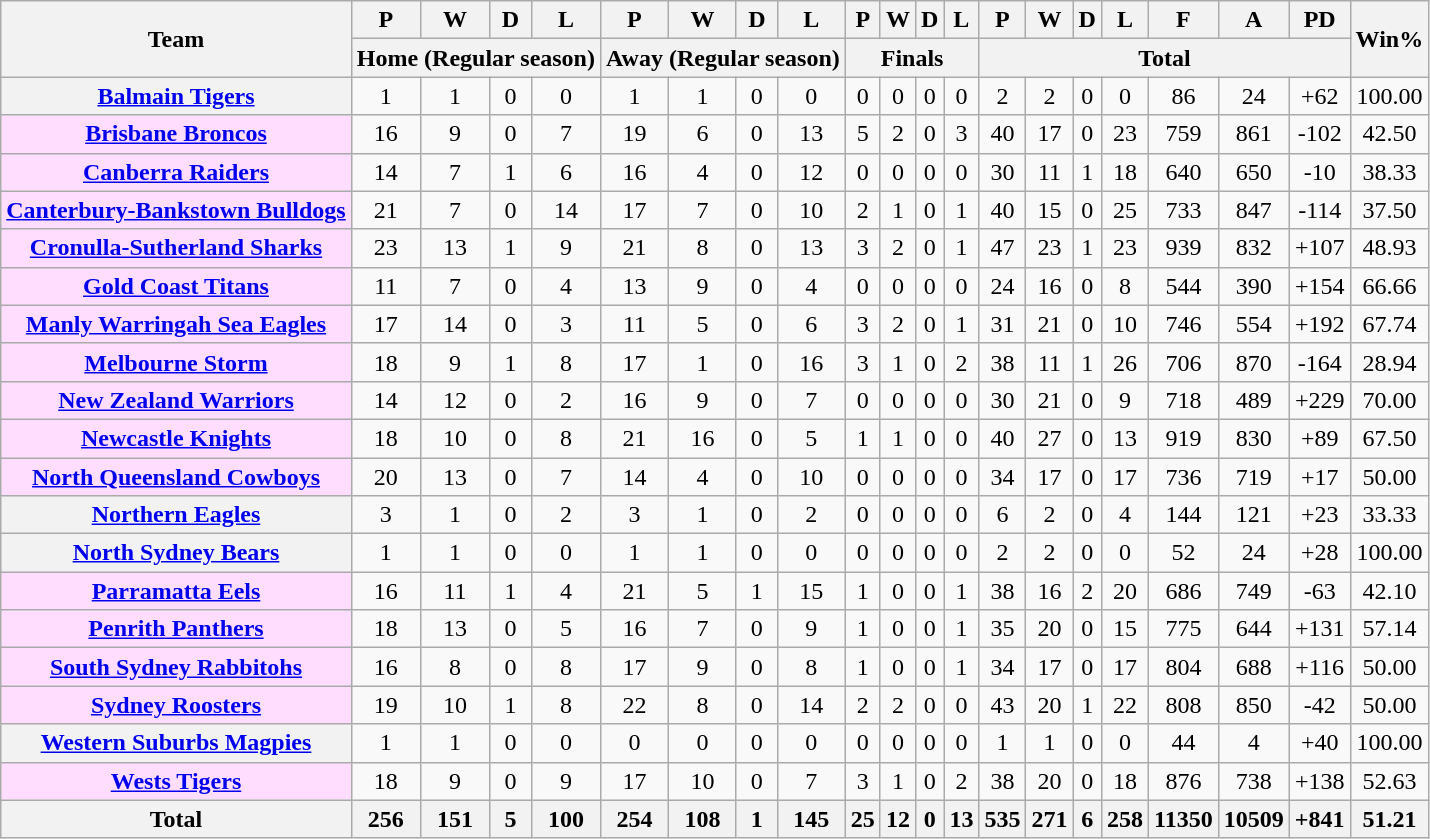<table class="wikitable plainrowheaders sortable" style="text-align:center">
<tr>
<th rowspan="2">Team</th>
<th>P</th>
<th>W</th>
<th>D</th>
<th>L</th>
<th>P</th>
<th>W</th>
<th>D</th>
<th>L</th>
<th>P</th>
<th>W</th>
<th>D</th>
<th>L</th>
<th>P</th>
<th>W</th>
<th>D</th>
<th>L</th>
<th>F</th>
<th>A</th>
<th>PD</th>
<th rowspan="2">Win%</th>
</tr>
<tr>
<th colspan="4">Home (Regular season)</th>
<th colspan="4">Away (Regular season)</th>
<th colspan="4">Finals</th>
<th colspan="7">Total</th>
</tr>
<tr>
<th scope="row"><a href='#'>Balmain Tigers</a></th>
<td>1</td>
<td>1</td>
<td>0</td>
<td>0</td>
<td>1</td>
<td>1</td>
<td>0</td>
<td>0</td>
<td>0</td>
<td>0</td>
<td>0</td>
<td>0</td>
<td>2</td>
<td>2</td>
<td>0</td>
<td>0</td>
<td>86</td>
<td>24</td>
<td>+62</td>
<td>100.00</td>
</tr>
<tr>
<th scope="row" style="background:#FFDDFF"><a href='#'>Brisbane Broncos</a> </th>
<td>16</td>
<td>9</td>
<td>0</td>
<td>7</td>
<td>19</td>
<td>6</td>
<td>0</td>
<td>13</td>
<td>5</td>
<td>2</td>
<td>0</td>
<td>3</td>
<td>40</td>
<td>17</td>
<td>0</td>
<td>23</td>
<td>759</td>
<td>861</td>
<td>-102</td>
<td>42.50</td>
</tr>
<tr>
<th scope="row" style="background:#FFDDFF"><a href='#'>Canberra Raiders</a> </th>
<td>14</td>
<td>7</td>
<td>1</td>
<td>6</td>
<td>16</td>
<td>4</td>
<td>0</td>
<td>12</td>
<td>0</td>
<td>0</td>
<td>0</td>
<td>0</td>
<td>30</td>
<td>11</td>
<td>1</td>
<td>18</td>
<td>640</td>
<td>650</td>
<td>-10</td>
<td>38.33</td>
</tr>
<tr>
<th scope="row" style="background:#FFDDFF"><a href='#'>Canterbury-Bankstown Bulldogs</a> </th>
<td>21</td>
<td>7</td>
<td>0</td>
<td>14</td>
<td>17</td>
<td>7</td>
<td>0</td>
<td>10</td>
<td>2</td>
<td>1</td>
<td>0</td>
<td>1</td>
<td>40</td>
<td>15</td>
<td>0</td>
<td>25</td>
<td>733</td>
<td>847</td>
<td>-114</td>
<td>37.50</td>
</tr>
<tr>
<th scope="row" style="background:#FFDDFF"><a href='#'>Cronulla-Sutherland Sharks</a> </th>
<td>23</td>
<td>13</td>
<td>1</td>
<td>9</td>
<td>21</td>
<td>8</td>
<td>0</td>
<td>13</td>
<td>3</td>
<td>2</td>
<td>0</td>
<td>1</td>
<td>47</td>
<td>23</td>
<td>1</td>
<td>23</td>
<td>939</td>
<td>832</td>
<td>+107</td>
<td>48.93</td>
</tr>
<tr>
<th scope="row" style="background:#FFDDFF"><a href='#'>Gold Coast Titans</a> </th>
<td>11</td>
<td>7</td>
<td>0</td>
<td>4</td>
<td>13</td>
<td>9</td>
<td>0</td>
<td>4</td>
<td>0</td>
<td>0</td>
<td>0</td>
<td>0</td>
<td>24</td>
<td>16</td>
<td>0</td>
<td>8</td>
<td>544</td>
<td>390</td>
<td>+154</td>
<td>66.66</td>
</tr>
<tr>
<th scope="row" style="background:#FFDDFF"><a href='#'>Manly Warringah Sea Eagles</a> </th>
<td>17</td>
<td>14</td>
<td>0</td>
<td>3</td>
<td>11</td>
<td>5</td>
<td>0</td>
<td>6</td>
<td>3</td>
<td>2</td>
<td>0</td>
<td>1</td>
<td>31</td>
<td>21</td>
<td>0</td>
<td>10</td>
<td>746</td>
<td>554</td>
<td>+192</td>
<td>67.74</td>
</tr>
<tr>
<th scope="row" style="background:#FFDDFF"><a href='#'>Melbourne Storm</a> </th>
<td>18</td>
<td>9</td>
<td>1</td>
<td>8</td>
<td>17</td>
<td>1</td>
<td>0</td>
<td>16</td>
<td>3</td>
<td>1</td>
<td>0</td>
<td>2</td>
<td>38</td>
<td>11</td>
<td>1</td>
<td>26</td>
<td>706</td>
<td>870</td>
<td>-164</td>
<td>28.94</td>
</tr>
<tr>
<th scope="row" style="background:#FFDDFF"><a href='#'>New Zealand Warriors</a> </th>
<td>14</td>
<td>12</td>
<td>0</td>
<td>2</td>
<td>16</td>
<td>9</td>
<td>0</td>
<td>7</td>
<td>0</td>
<td>0</td>
<td>0</td>
<td>0</td>
<td>30</td>
<td>21</td>
<td>0</td>
<td>9</td>
<td>718</td>
<td>489</td>
<td>+229</td>
<td>70.00</td>
</tr>
<tr>
<th scope="row" style="background:#FFDDFF"><a href='#'>Newcastle Knights</a> </th>
<td>18</td>
<td>10</td>
<td>0</td>
<td>8</td>
<td>21</td>
<td>16</td>
<td>0</td>
<td>5</td>
<td>1</td>
<td>1</td>
<td>0</td>
<td>0</td>
<td>40</td>
<td>27</td>
<td>0</td>
<td>13</td>
<td>919</td>
<td>830</td>
<td>+89</td>
<td>67.50</td>
</tr>
<tr>
<th scope="row" style="background:#FFDDFF"><a href='#'>North Queensland Cowboys</a> </th>
<td>20</td>
<td>13</td>
<td>0</td>
<td>7</td>
<td>14</td>
<td>4</td>
<td>0</td>
<td>10</td>
<td>0</td>
<td>0</td>
<td>0</td>
<td>0</td>
<td>34</td>
<td>17</td>
<td>0</td>
<td>17</td>
<td>736</td>
<td>719</td>
<td>+17</td>
<td>50.00</td>
</tr>
<tr>
<th scope="row"><a href='#'>Northern Eagles</a></th>
<td>3</td>
<td>1</td>
<td>0</td>
<td>2</td>
<td>3</td>
<td>1</td>
<td>0</td>
<td>2</td>
<td>0</td>
<td>0</td>
<td>0</td>
<td>0</td>
<td>6</td>
<td>2</td>
<td>0</td>
<td>4</td>
<td>144</td>
<td>121</td>
<td>+23</td>
<td>33.33</td>
</tr>
<tr>
<th scope="row"><a href='#'>North Sydney Bears</a></th>
<td>1</td>
<td>1</td>
<td>0</td>
<td>0</td>
<td>1</td>
<td>1</td>
<td>0</td>
<td>0</td>
<td>0</td>
<td>0</td>
<td>0</td>
<td>0</td>
<td>2</td>
<td>2</td>
<td>0</td>
<td>0</td>
<td>52</td>
<td>24</td>
<td>+28</td>
<td>100.00</td>
</tr>
<tr>
<th scope="row" style="background:#FFDDFF"><a href='#'>Parramatta Eels</a> </th>
<td>16</td>
<td>11</td>
<td>1</td>
<td>4</td>
<td>21</td>
<td>5</td>
<td>1</td>
<td>15</td>
<td>1</td>
<td>0</td>
<td>0</td>
<td>1</td>
<td>38</td>
<td>16</td>
<td>2</td>
<td>20</td>
<td>686</td>
<td>749</td>
<td>-63</td>
<td>42.10</td>
</tr>
<tr>
<th scope="row" style="background:#FFDDFF"><a href='#'>Penrith Panthers</a> </th>
<td>18</td>
<td>13</td>
<td>0</td>
<td>5</td>
<td>16</td>
<td>7</td>
<td>0</td>
<td>9</td>
<td>1</td>
<td>0</td>
<td>0</td>
<td>1</td>
<td>35</td>
<td>20</td>
<td>0</td>
<td>15</td>
<td>775</td>
<td>644</td>
<td>+131</td>
<td>57.14</td>
</tr>
<tr>
<th scope="row" style="background:#FFDDFF"><a href='#'>South Sydney Rabbitohs</a> </th>
<td>16</td>
<td>8</td>
<td>0</td>
<td>8</td>
<td>17</td>
<td>9</td>
<td>0</td>
<td>8</td>
<td>1</td>
<td>0</td>
<td>0</td>
<td>1</td>
<td>34</td>
<td>17</td>
<td>0</td>
<td>17</td>
<td>804</td>
<td>688</td>
<td>+116</td>
<td>50.00</td>
</tr>
<tr>
<th scope="row" style="background:#FFDDFF"><a href='#'>Sydney Roosters</a> </th>
<td>19</td>
<td>10</td>
<td>1</td>
<td>8</td>
<td>22</td>
<td>8</td>
<td>0</td>
<td>14</td>
<td>2</td>
<td>2</td>
<td>0</td>
<td>0</td>
<td>43</td>
<td>20</td>
<td>1</td>
<td>22</td>
<td>808</td>
<td>850</td>
<td>-42</td>
<td>50.00</td>
</tr>
<tr>
<th scope="row"><a href='#'>Western Suburbs Magpies</a></th>
<td>1</td>
<td>1</td>
<td>0</td>
<td>0</td>
<td>0</td>
<td>0</td>
<td>0</td>
<td>0</td>
<td>0</td>
<td>0</td>
<td>0</td>
<td>0</td>
<td>1</td>
<td>1</td>
<td>0</td>
<td>0</td>
<td>44</td>
<td>4</td>
<td>+40</td>
<td>100.00</td>
</tr>
<tr>
<th scope="row" style="background:#FFDDFF"><a href='#'>Wests Tigers</a> </th>
<td>18</td>
<td>9</td>
<td>0</td>
<td>9</td>
<td>17</td>
<td>10</td>
<td>0</td>
<td>7</td>
<td>3</td>
<td>1</td>
<td>0</td>
<td>2</td>
<td>38</td>
<td>20</td>
<td>0</td>
<td>18</td>
<td>876</td>
<td>738</td>
<td>+138</td>
<td>52.63</td>
</tr>
<tr>
<th>Total</th>
<th><strong>256</strong></th>
<th><strong>151</strong></th>
<th><strong>5</strong></th>
<th><strong>100</strong></th>
<th><strong>254</strong></th>
<th><strong>108</strong></th>
<th><strong>1</strong></th>
<th><strong>145</strong></th>
<th><strong>25</strong></th>
<th><strong>12</strong></th>
<th><strong>0</strong></th>
<th><strong>13</strong></th>
<th><strong>535</strong></th>
<th><strong>271</strong></th>
<th><strong>6</strong></th>
<th><strong>258</strong></th>
<th><strong>11350</strong></th>
<th><strong>10509</strong></th>
<th>+841</th>
<th>51.21</th>
</tr>
</table>
